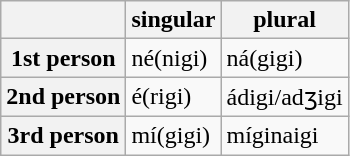<table class="wikitable">
<tr>
<th></th>
<th>singular</th>
<th>plural</th>
</tr>
<tr>
<th>1st person</th>
<td>né(nigi)</td>
<td>ná(gigi)</td>
</tr>
<tr>
<th>2nd person</th>
<td>é(rigi)</td>
<td>ádigi/adʒigi</td>
</tr>
<tr>
<th>3rd person</th>
<td>mí(gigi)</td>
<td>míginaigi</td>
</tr>
</table>
